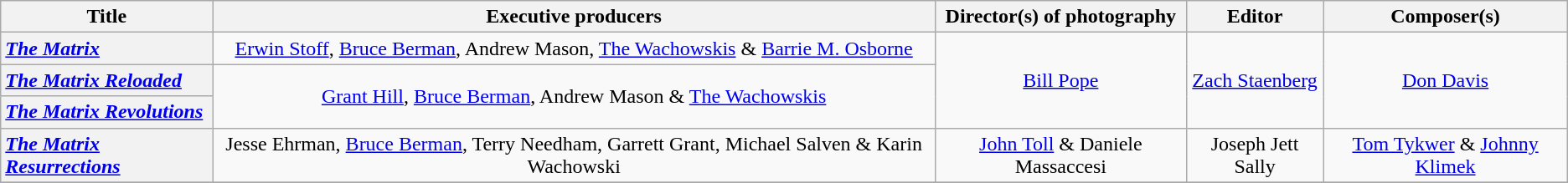<table class="wikitable plainrowheaders" style="text-align:center;">
<tr>
<th>Title</th>
<th>Executive producers</th>
<th>Director(s) of photography</th>
<th>Editor</th>
<th>Composer(s)</th>
</tr>
<tr>
<th scope="row" style="text-align:left"><em><a href='#'>The Matrix</a></em></th>
<td><a href='#'>Erwin Stoff</a>, <a href='#'>Bruce Berman</a>, Andrew Mason, <a href='#'>The Wachowskis</a> & <a href='#'>Barrie M. Osborne</a></td>
<td rowspan="3"><a href='#'>Bill Pope</a></td>
<td rowspan="3"><a href='#'>Zach Staenberg</a></td>
<td rowspan="3"><a href='#'>Don Davis</a></td>
</tr>
<tr>
<th scope="row" style="text-align:left"><em><a href='#'>The Matrix Reloaded</a></em></th>
<td rowspan="2"><a href='#'>Grant Hill</a>, <a href='#'>Bruce Berman</a>, Andrew Mason & <a href='#'>The Wachowskis</a></td>
</tr>
<tr>
<th scope="row" style="text-align:left"><em><a href='#'>The Matrix Revolutions</a></em></th>
</tr>
<tr>
<th scope="row" style="text-align:left"><em><a href='#'>The Matrix Resurrections</a></em></th>
<td>Jesse Ehrman, <a href='#'>Bruce Berman</a>, Terry Needham, Garrett Grant, Michael Salven & Karin Wachowski</td>
<td><a href='#'>John Toll</a> & Daniele Massaccesi</td>
<td>Joseph Jett Sally</td>
<td><a href='#'>Tom Tykwer</a> & <a href='#'>Johnny Klimek</a></td>
</tr>
<tr>
</tr>
</table>
